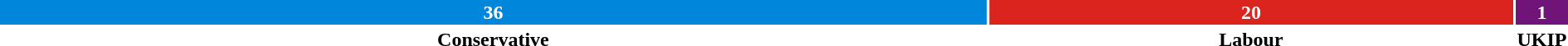<table style="width:100%; text-align:center;">
<tr style="color:white;">
<td style="background:#0087dc; width:63.1%;"><strong>36</strong></td>
<td style="background:#dc241f; width:35.1;"><strong>20</strong></td>
<td style="background:#70147A; width:1.8%;"><strong>1</strong></td>
</tr>
<tr>
<td><span><strong>Conservative</strong></span></td>
<td><span><strong>Labour</strong></span></td>
<td><span><strong>UKIP</strong></span></td>
</tr>
</table>
